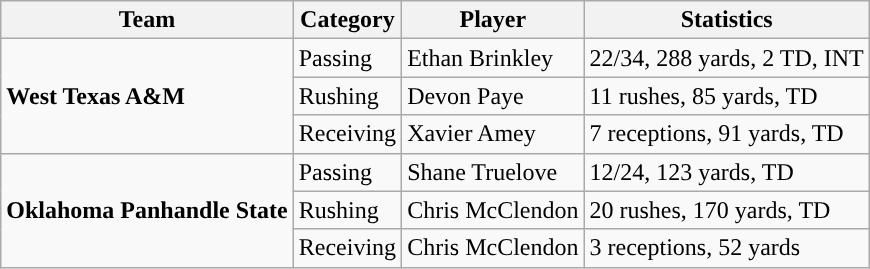<table class="wikitable" style="float: right;">
<tr>
<th>Team</th>
<th>Category</th>
<th>Player</th>
<th>Statistics</th>
</tr>
<tr>
<td rowspan=3><strong>West Texas A&M</strong></td>
<td>Passing</td>
<td>Ethan Brinkley</td>
<td>22/34, 288 yards, 2 TD, INT</td>
</tr>
<tr>
<td>Rushing</td>
<td>Devon Paye</td>
<td>11 rushes, 85 yards, TD</td>
</tr>
<tr>
<td>Receiving</td>
<td>Xavier Amey</td>
<td>7 receptions, 91 yards, TD</td>
</tr>
<tr>
<td rowspan=3><strong>Oklahoma Panhandle State</strong></td>
<td>Passing</td>
<td>Shane Truelove</td>
<td>12/24, 123 yards, TD</td>
</tr>
<tr>
<td>Rushing</td>
<td>Chris McClendon</td>
<td>20 rushes, 170 yards, TD</td>
</tr>
<tr>
<td>Receiving</td>
<td>Chris McClendon</td>
<td>3 receptions, 52 yards</td>
</tr>
</table>
